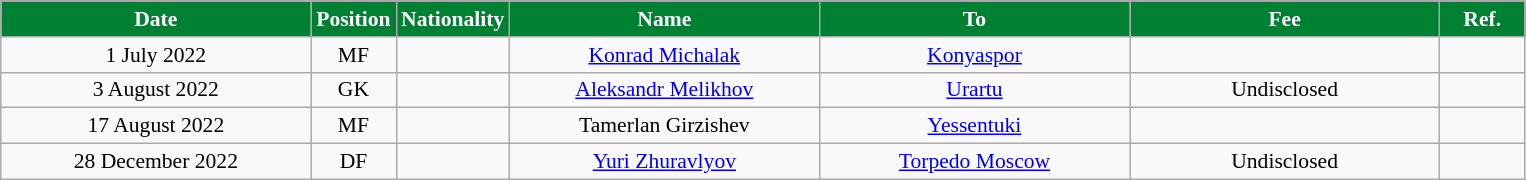<table class="wikitable"  style="text-align:center; font-size:90%; ">
<tr>
<th style="background:#008033; color:white; width:200px;">Date</th>
<th style="background:#008033; color:white; width:50px;">Position</th>
<th style="background:#008033; color:white; width:50px;">Nationality</th>
<th style="background:#008033; color:white; width:200px;">Name</th>
<th style="background:#008033; color:white; width:200px;">To</th>
<th style="background:#008033; color:white; width:200px;">Fee</th>
<th style="background:#008033; color:white; width:50px;">Ref.</th>
</tr>
<tr>
<td>1 July 2022</td>
<td>MF</td>
<td></td>
<td><a href='#'>Konrad Michalak</a></td>
<td><a href='#'>Konyaspor</a></td>
<td></td>
<td></td>
</tr>
<tr>
<td>3 August 2022</td>
<td>GK</td>
<td></td>
<td><a href='#'>Aleksandr Melikhov</a></td>
<td><a href='#'>Urartu</a></td>
<td>Undisclosed</td>
<td></td>
</tr>
<tr>
<td>17 August 2022</td>
<td>MF</td>
<td></td>
<td>Tamerlan Girzishev</td>
<td><a href='#'>Yessentuki</a></td>
<td></td>
<td></td>
</tr>
<tr>
<td>28 December 2022</td>
<td>DF</td>
<td></td>
<td><a href='#'>Yuri Zhuravlyov</a></td>
<td><a href='#'>Torpedo Moscow</a></td>
<td>Undisclosed</td>
<td></td>
</tr>
</table>
